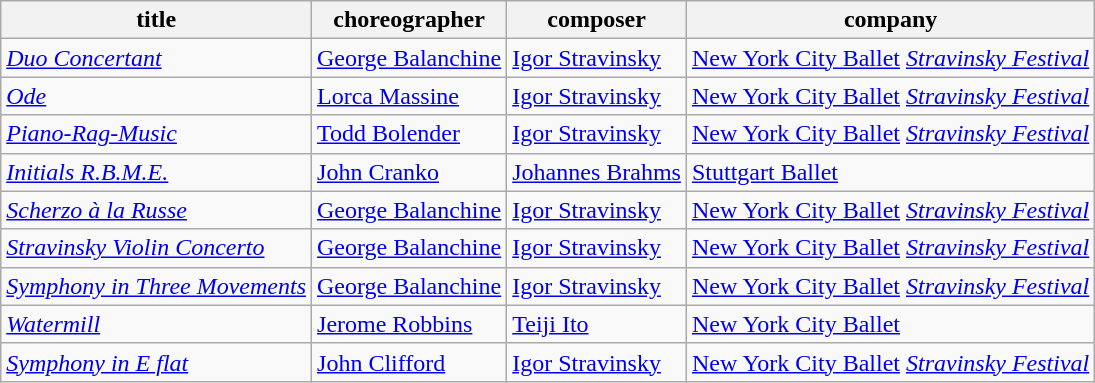<table class="wikitable">
<tr>
<th>title</th>
<th>choreographer</th>
<th>composer</th>
<th>company</th>
</tr>
<tr>
<td><em><a href='#'>Duo Concertant</a></em></td>
<td><a href='#'>George Balanchine</a></td>
<td><a href='#'>Igor Stravinsky</a></td>
<td><a href='#'>New York City Ballet</a> <em><a href='#'>Stravinsky Festival</a></em></td>
</tr>
<tr>
<td><em><a href='#'>Ode</a></em></td>
<td><a href='#'>Lorca Massine</a></td>
<td><a href='#'>Igor Stravinsky</a></td>
<td><a href='#'>New York City Ballet</a> <em><a href='#'>Stravinsky Festival</a></em></td>
</tr>
<tr>
<td><em><a href='#'>Piano-Rag-Music</a></em></td>
<td><a href='#'>Todd Bolender</a></td>
<td><a href='#'>Igor Stravinsky</a></td>
<td><a href='#'>New York City Ballet</a> <em><a href='#'>Stravinsky Festival</a></em></td>
</tr>
<tr>
<td><em><a href='#'>Initials R.B.M.E.</a></em></td>
<td><a href='#'>John Cranko</a></td>
<td><a href='#'>Johannes Brahms</a></td>
<td><a href='#'>Stuttgart Ballet</a></td>
</tr>
<tr>
<td><em><a href='#'>Scherzo à la Russe</a></em></td>
<td><a href='#'>George Balanchine</a></td>
<td><a href='#'>Igor Stravinsky</a></td>
<td><a href='#'>New York City Ballet</a> <em><a href='#'>Stravinsky Festival</a></em></td>
</tr>
<tr>
<td><em><a href='#'>Stravinsky Violin Concerto</a></em></td>
<td><a href='#'>George Balanchine</a></td>
<td><a href='#'>Igor Stravinsky</a></td>
<td><a href='#'>New York City Ballet</a> <em><a href='#'>Stravinsky Festival</a></em></td>
</tr>
<tr>
<td><em><a href='#'>Symphony in Three Movements</a></em></td>
<td><a href='#'>George Balanchine</a></td>
<td><a href='#'>Igor Stravinsky</a></td>
<td><a href='#'>New York City Ballet</a> <em><a href='#'>Stravinsky Festival</a></em></td>
</tr>
<tr>
<td><em><a href='#'>Watermill</a></em></td>
<td><a href='#'>Jerome Robbins</a></td>
<td><a href='#'>Teiji Ito</a></td>
<td><a href='#'>New York City Ballet</a></td>
</tr>
<tr>
<td><em><a href='#'>Symphony in E flat</a></em></td>
<td><a href='#'>John Clifford</a></td>
<td><a href='#'>Igor Stravinsky</a></td>
<td><a href='#'>New York City Ballet</a> <em><a href='#'>Stravinsky Festival</a></em></td>
</tr>
</table>
